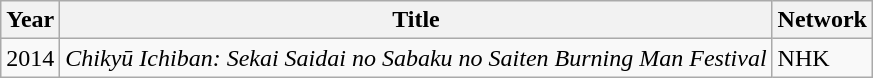<table class="wikitable">
<tr>
<th>Year</th>
<th>Title</th>
<th>Network</th>
</tr>
<tr>
<td>2014</td>
<td><em>Chikyū Ichiban: Sekai Saidai no Sabaku no Saiten Burning Man Festival</em></td>
<td>NHK</td>
</tr>
</table>
